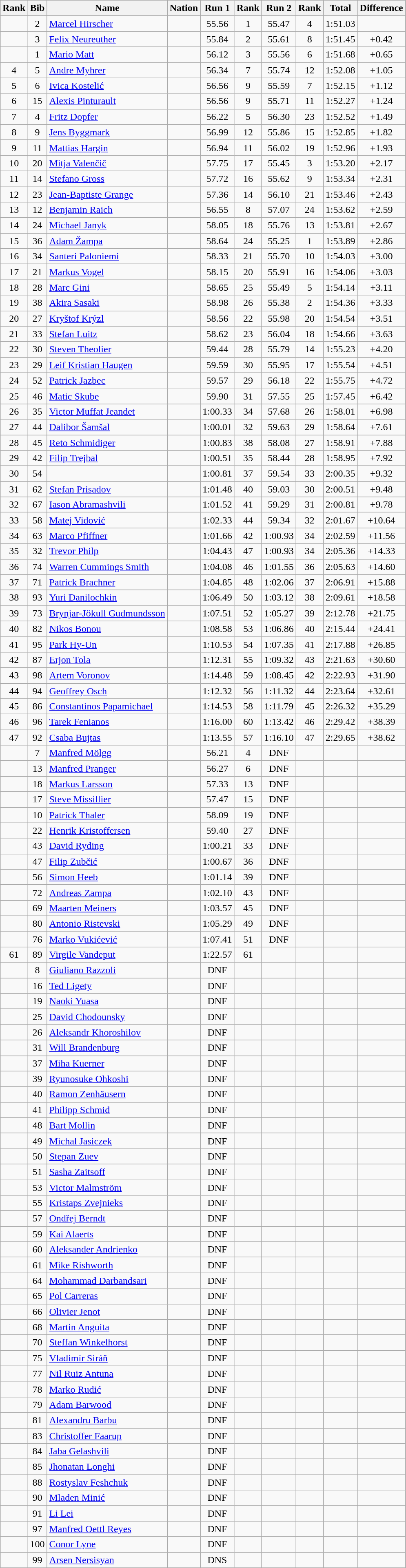<table class="wikitable sortable" style="text-align:center">
<tr>
<th>Rank</th>
<th>Bib</th>
<th>Name</th>
<th>Nation</th>
<th>Run 1</th>
<th>Rank</th>
<th>Run 2</th>
<th>Rank</th>
<th>Total</th>
<th>Difference</th>
</tr>
<tr>
<td></td>
<td>2</td>
<td align=left><a href='#'>Marcel Hirscher</a></td>
<td align=left></td>
<td>55.56</td>
<td>1</td>
<td>55.47</td>
<td>4</td>
<td>1:51.03</td>
<td></td>
</tr>
<tr>
<td></td>
<td>3</td>
<td align=left><a href='#'>Felix Neureuther</a></td>
<td align=left></td>
<td>55.84</td>
<td>2</td>
<td>55.61</td>
<td>8</td>
<td>1:51.45</td>
<td>+0.42</td>
</tr>
<tr>
<td></td>
<td>1</td>
<td align=left><a href='#'>Mario Matt</a></td>
<td align=left></td>
<td>56.12</td>
<td>3</td>
<td>55.56</td>
<td>6</td>
<td>1:51.68</td>
<td>+0.65</td>
</tr>
<tr>
<td>4</td>
<td>5</td>
<td align=left><a href='#'>Andre Myhrer</a></td>
<td align=left></td>
<td>56.34</td>
<td>7</td>
<td>55.74</td>
<td>12</td>
<td>1:52.08</td>
<td>+1.05</td>
</tr>
<tr>
<td>5</td>
<td>6</td>
<td align=left><a href='#'>Ivica Kostelić</a></td>
<td align=left></td>
<td>56.56</td>
<td>9</td>
<td>55.59</td>
<td>7</td>
<td>1:52.15</td>
<td>+1.12</td>
</tr>
<tr>
<td>6</td>
<td>15</td>
<td align=left><a href='#'>Alexis Pinturault</a></td>
<td align=left></td>
<td>56.56</td>
<td>9</td>
<td>55.71</td>
<td>11</td>
<td>1:52.27</td>
<td>+1.24</td>
</tr>
<tr>
<td>7</td>
<td>4</td>
<td align=left><a href='#'>Fritz Dopfer</a></td>
<td align=left></td>
<td>56.22</td>
<td>5</td>
<td>56.30</td>
<td>23</td>
<td>1:52.52</td>
<td>+1.49</td>
</tr>
<tr>
<td>8</td>
<td>9</td>
<td align=left><a href='#'>Jens Byggmark</a></td>
<td align=left></td>
<td>56.99</td>
<td>12</td>
<td>55.86</td>
<td>15</td>
<td>1:52.85</td>
<td>+1.82</td>
</tr>
<tr>
<td>9</td>
<td>11</td>
<td align=left><a href='#'>Mattias Hargin</a></td>
<td align=left></td>
<td>56.94</td>
<td>11</td>
<td>56.02</td>
<td>19</td>
<td>1:52.96</td>
<td>+1.93</td>
</tr>
<tr>
<td>10</td>
<td>20</td>
<td align=left><a href='#'>Mitja Valenčič</a></td>
<td align=left></td>
<td>57.75</td>
<td>17</td>
<td>55.45</td>
<td>3</td>
<td>1:53.20</td>
<td>+2.17</td>
</tr>
<tr>
<td>11</td>
<td>14</td>
<td align=left><a href='#'>Stefano Gross</a></td>
<td align=left></td>
<td>57.72</td>
<td>16</td>
<td>55.62</td>
<td>9</td>
<td>1:53.34</td>
<td>+2.31</td>
</tr>
<tr>
<td>12</td>
<td>23</td>
<td align=left><a href='#'>Jean-Baptiste Grange</a></td>
<td align=left></td>
<td>57.36</td>
<td>14</td>
<td>56.10</td>
<td>21</td>
<td>1:53.46</td>
<td>+2.43</td>
</tr>
<tr>
<td>13</td>
<td>12</td>
<td align=left><a href='#'>Benjamin Raich</a></td>
<td align=left></td>
<td>56.55</td>
<td>8</td>
<td>57.07</td>
<td>24</td>
<td>1:53.62</td>
<td>+2.59</td>
</tr>
<tr>
<td>14</td>
<td>24</td>
<td align=left><a href='#'>Michael Janyk</a></td>
<td align=left></td>
<td>58.05</td>
<td>18</td>
<td>55.76</td>
<td>13</td>
<td>1:53.81</td>
<td>+2.67</td>
</tr>
<tr>
<td>15</td>
<td>36</td>
<td align=left><a href='#'>Adam Žampa</a></td>
<td align=left></td>
<td>58.64</td>
<td>24</td>
<td>55.25</td>
<td>1</td>
<td>1:53.89</td>
<td>+2.86</td>
</tr>
<tr>
<td>16</td>
<td>34</td>
<td align=left><a href='#'>Santeri Paloniemi</a></td>
<td align=left></td>
<td>58.33</td>
<td>21</td>
<td>55.70</td>
<td>10</td>
<td>1:54.03</td>
<td>+3.00</td>
</tr>
<tr>
<td>17</td>
<td>21</td>
<td align=left><a href='#'>Markus Vogel</a></td>
<td align=left></td>
<td>58.15</td>
<td>20</td>
<td>55.91</td>
<td>16</td>
<td>1:54.06</td>
<td>+3.03</td>
</tr>
<tr>
<td>18</td>
<td>28</td>
<td align=left><a href='#'>Marc Gini</a></td>
<td align=left></td>
<td>58.65</td>
<td>25</td>
<td>55.49</td>
<td>5</td>
<td>1:54.14</td>
<td>+3.11</td>
</tr>
<tr>
<td>19</td>
<td>38</td>
<td align=left><a href='#'>Akira Sasaki</a></td>
<td align=left></td>
<td>58.98</td>
<td>26</td>
<td>55.38</td>
<td>2</td>
<td>1:54.36</td>
<td>+3.33</td>
</tr>
<tr>
<td>20</td>
<td>27</td>
<td align=left><a href='#'>Kryštof Krýzl</a></td>
<td align=left></td>
<td>58.56</td>
<td>22</td>
<td>55.98</td>
<td>20</td>
<td>1:54.54</td>
<td>+3.51</td>
</tr>
<tr>
<td>21</td>
<td>33</td>
<td align=left><a href='#'>Stefan Luitz</a></td>
<td align=left></td>
<td>58.62</td>
<td>23</td>
<td>56.04</td>
<td>18</td>
<td>1:54.66</td>
<td>+3.63</td>
</tr>
<tr>
<td>22</td>
<td>30</td>
<td align=left><a href='#'>Steven Theolier</a></td>
<td align=left></td>
<td>59.44</td>
<td>28</td>
<td>55.79</td>
<td>14</td>
<td>1:55.23</td>
<td>+4.20</td>
</tr>
<tr>
<td>23</td>
<td>29</td>
<td align=left><a href='#'>Leif Kristian Haugen</a></td>
<td align=left></td>
<td>59.59</td>
<td>30</td>
<td>55.95</td>
<td>17</td>
<td>1:55.54</td>
<td>+4.51</td>
</tr>
<tr>
<td>24</td>
<td>52</td>
<td align=left><a href='#'>Patrick Jazbec</a></td>
<td align=left></td>
<td>59.57</td>
<td>29</td>
<td>56.18</td>
<td>22</td>
<td>1:55.75</td>
<td>+4.72</td>
</tr>
<tr>
<td>25</td>
<td>46</td>
<td align=left><a href='#'>Matic Skube</a></td>
<td align=left></td>
<td>59.90</td>
<td>31</td>
<td>57.55</td>
<td>25</td>
<td>1:57.45</td>
<td>+6.42</td>
</tr>
<tr>
<td>26</td>
<td>35</td>
<td align=left><a href='#'>Victor Muffat Jeandet</a></td>
<td align=left></td>
<td>1:00.33</td>
<td>34</td>
<td>57.68</td>
<td>26</td>
<td>1:58.01</td>
<td>+6.98</td>
</tr>
<tr>
<td>27</td>
<td>44</td>
<td align=left><a href='#'>Dalibor Šamšal</a></td>
<td align=left></td>
<td>1:00.01</td>
<td>32</td>
<td>59.63</td>
<td>29</td>
<td>1:58.64</td>
<td>+7.61</td>
</tr>
<tr>
<td>28</td>
<td>45</td>
<td align=left><a href='#'>Reto Schmidiger</a></td>
<td align=left></td>
<td>1:00.83</td>
<td>38</td>
<td>58.08</td>
<td>27</td>
<td>1:58.91</td>
<td>+7.88</td>
</tr>
<tr>
<td>29</td>
<td>42</td>
<td align=left><a href='#'>Filip Trejbal</a></td>
<td align=left></td>
<td>1:00.51</td>
<td>35</td>
<td>58.44</td>
<td>28</td>
<td>1:58.95</td>
<td>+7.92</td>
</tr>
<tr>
<td>30</td>
<td>54</td>
<td align=left></td>
<td align=left></td>
<td>1:00.81</td>
<td>37</td>
<td>59.54</td>
<td>33</td>
<td>2:00.35</td>
<td>+9.32</td>
</tr>
<tr>
<td>31</td>
<td>62</td>
<td align=left><a href='#'>Stefan Prisadov</a></td>
<td align=left></td>
<td>1:01.48</td>
<td>40</td>
<td>59.03</td>
<td>30</td>
<td>2:00.51</td>
<td>+9.48</td>
</tr>
<tr>
<td>32</td>
<td>67</td>
<td align=left><a href='#'>Iason Abramashvili</a></td>
<td align=left></td>
<td>1:01.52</td>
<td>41</td>
<td>59.29</td>
<td>31</td>
<td>2:00.81</td>
<td>+9.78</td>
</tr>
<tr>
<td>33</td>
<td>58</td>
<td align=left><a href='#'>Matej Vidović</a></td>
<td align=left></td>
<td>1:02.33</td>
<td>44</td>
<td>59.34</td>
<td>32</td>
<td>2:01.67</td>
<td>+10.64</td>
</tr>
<tr>
<td>34</td>
<td>63</td>
<td align=left><a href='#'>Marco Pfiffner</a></td>
<td align=left></td>
<td>1:01.66</td>
<td>42</td>
<td>1:00.93</td>
<td>34</td>
<td>2:02.59</td>
<td>+11.56</td>
</tr>
<tr>
<td>35</td>
<td>32</td>
<td align=left><a href='#'>Trevor Philp</a></td>
<td align=left></td>
<td>1:04.43</td>
<td>47</td>
<td>1:00.93</td>
<td>34</td>
<td>2:05.36</td>
<td>+14.33</td>
</tr>
<tr>
<td>36</td>
<td>74</td>
<td align=left><a href='#'>Warren Cummings Smith</a></td>
<td align=left></td>
<td>1:04.08</td>
<td>46</td>
<td>1:01.55</td>
<td>36</td>
<td>2:05.63</td>
<td>+14.60</td>
</tr>
<tr>
<td>37</td>
<td>71</td>
<td align=left><a href='#'>Patrick Brachner</a></td>
<td align=left></td>
<td>1:04.85</td>
<td>48</td>
<td>1:02.06</td>
<td>37</td>
<td>2:06.91</td>
<td>+15.88</td>
</tr>
<tr>
<td>38</td>
<td>93</td>
<td align=left><a href='#'>Yuri Danilochkin</a></td>
<td align=left></td>
<td>1:06.49</td>
<td>50</td>
<td>1:03.12</td>
<td>38</td>
<td>2:09.61</td>
<td>+18.58</td>
</tr>
<tr>
<td>39</td>
<td>73</td>
<td align=left><a href='#'>Brynjar-Jökull Gudmundsson</a></td>
<td align=left></td>
<td>1:07.51</td>
<td>52</td>
<td>1:05.27</td>
<td>39</td>
<td>2:12.78</td>
<td>+21.75</td>
</tr>
<tr>
<td>40</td>
<td>82</td>
<td align=left><a href='#'>Nikos Bonou</a></td>
<td align=left></td>
<td>1:08.58</td>
<td>53</td>
<td>1:06.86</td>
<td>40</td>
<td>2:15.44</td>
<td>+24.41</td>
</tr>
<tr>
<td>41</td>
<td>95</td>
<td align=left><a href='#'>Park Hy-Un</a></td>
<td align=left></td>
<td>1:10.53</td>
<td>54</td>
<td>1:07.35</td>
<td>41</td>
<td>2:17.88</td>
<td>+26.85</td>
</tr>
<tr>
<td>42</td>
<td>87</td>
<td align=left><a href='#'>Erjon Tola</a></td>
<td align=left></td>
<td>1:12.31</td>
<td>55</td>
<td>1:09.32</td>
<td>43</td>
<td>2:21.63</td>
<td>+30.60</td>
</tr>
<tr>
<td>43</td>
<td>98</td>
<td align=left><a href='#'>Artem Voronov</a></td>
<td align=left></td>
<td>1:14.48</td>
<td>59</td>
<td>1:08.45</td>
<td>42</td>
<td>2:22.93</td>
<td>+31.90</td>
</tr>
<tr>
<td>44</td>
<td>94</td>
<td align=left><a href='#'>Geoffrey Osch</a></td>
<td align=left></td>
<td>1:12.32</td>
<td>56</td>
<td>1:11.32</td>
<td>44</td>
<td>2:23.64</td>
<td>+32.61</td>
</tr>
<tr>
<td>45</td>
<td>86</td>
<td align=left><a href='#'>Constantinos Papamichael</a></td>
<td align=left></td>
<td>1:14.53</td>
<td>58</td>
<td>1:11.79</td>
<td>45</td>
<td>2:26.32</td>
<td>+35.29</td>
</tr>
<tr>
<td>46</td>
<td>96</td>
<td align=left><a href='#'>Tarek Fenianos</a></td>
<td align=left></td>
<td>1:16.00</td>
<td>60</td>
<td>1:13.42</td>
<td>46</td>
<td>2:29.42</td>
<td>+38.39</td>
</tr>
<tr>
<td>47</td>
<td>92</td>
<td align=left><a href='#'>Csaba Bujtas</a></td>
<td align=left></td>
<td>1:13.55</td>
<td>57</td>
<td>1:16.10</td>
<td>47</td>
<td>2:29.65</td>
<td>+38.62</td>
</tr>
<tr>
<td></td>
<td>7</td>
<td align=left><a href='#'>Manfred Mölgg</a></td>
<td align=left></td>
<td>56.21</td>
<td>4</td>
<td>DNF</td>
<td></td>
<td></td>
<td></td>
</tr>
<tr>
<td></td>
<td>13</td>
<td align=left><a href='#'>Manfred Pranger</a></td>
<td align=left></td>
<td>56.27</td>
<td>6</td>
<td>DNF</td>
<td></td>
<td></td>
<td></td>
</tr>
<tr>
<td></td>
<td>18</td>
<td align=left><a href='#'>Markus Larsson</a></td>
<td align=left></td>
<td>57.33</td>
<td>13</td>
<td>DNF</td>
<td></td>
<td></td>
<td></td>
</tr>
<tr>
<td></td>
<td>17</td>
<td align=left><a href='#'>Steve Missillier</a></td>
<td align=left></td>
<td>57.47</td>
<td>15</td>
<td>DNF</td>
<td></td>
<td></td>
<td></td>
</tr>
<tr>
<td></td>
<td>10</td>
<td align=left><a href='#'>Patrick Thaler</a></td>
<td align=left></td>
<td>58.09</td>
<td>19</td>
<td>DNF</td>
<td></td>
<td></td>
<td></td>
</tr>
<tr>
<td></td>
<td>22</td>
<td align=left><a href='#'>Henrik Kristoffersen</a></td>
<td align=left></td>
<td>59.40</td>
<td>27</td>
<td>DNF</td>
<td></td>
<td></td>
<td></td>
</tr>
<tr>
<td></td>
<td>43</td>
<td align=left><a href='#'>David Ryding</a></td>
<td align=left></td>
<td>1:00.21</td>
<td>33</td>
<td>DNF</td>
<td></td>
<td></td>
<td></td>
</tr>
<tr>
<td></td>
<td>47</td>
<td align=left><a href='#'>Filip Zubčić</a></td>
<td align=left></td>
<td>1:00.67</td>
<td>36</td>
<td>DNF</td>
<td></td>
<td></td>
<td></td>
</tr>
<tr>
<td></td>
<td>56</td>
<td align=left><a href='#'>Simon Heeb</a></td>
<td align=left></td>
<td>1:01.14</td>
<td>39</td>
<td>DNF</td>
<td></td>
<td></td>
<td></td>
</tr>
<tr>
<td></td>
<td>72</td>
<td align=left><a href='#'>Andreas Zampa</a></td>
<td align=left></td>
<td>1:02.10</td>
<td>43</td>
<td>DNF</td>
<td></td>
<td></td>
<td></td>
</tr>
<tr>
<td></td>
<td>69</td>
<td align=left><a href='#'>Maarten Meiners</a></td>
<td align=left></td>
<td>1:03.57</td>
<td>45</td>
<td>DNF</td>
<td></td>
<td></td>
<td></td>
</tr>
<tr>
<td></td>
<td>80</td>
<td align=left><a href='#'>Antonio Ristevski</a></td>
<td align=left></td>
<td>1:05.29</td>
<td>49</td>
<td>DNF</td>
<td></td>
<td></td>
<td></td>
</tr>
<tr>
<td></td>
<td>76</td>
<td align=left><a href='#'>Marko Vukićević</a></td>
<td align=left></td>
<td>1:07.41</td>
<td>51</td>
<td>DNF</td>
<td></td>
<td></td>
<td></td>
</tr>
<tr>
<td>61</td>
<td>89</td>
<td align=left><a href='#'>Virgile Vandeput</a></td>
<td align=left></td>
<td>1:22.57</td>
<td>61</td>
<td></td>
<td></td>
<td></td>
<td></td>
</tr>
<tr>
<td></td>
<td>8</td>
<td align=left><a href='#'>Giuliano Razzoli</a></td>
<td align=left></td>
<td>DNF</td>
<td></td>
<td></td>
<td></td>
<td></td>
<td></td>
</tr>
<tr>
<td></td>
<td>16</td>
<td align=left><a href='#'>Ted Ligety</a></td>
<td align=left></td>
<td>DNF</td>
<td></td>
<td></td>
<td></td>
<td></td>
<td></td>
</tr>
<tr>
<td></td>
<td>19</td>
<td align=left><a href='#'>Naoki Yuasa</a></td>
<td align=left></td>
<td>DNF</td>
<td></td>
<td></td>
<td></td>
<td></td>
<td></td>
</tr>
<tr>
<td></td>
<td>25</td>
<td align=left><a href='#'>David Chodounsky</a></td>
<td align=left></td>
<td>DNF</td>
<td></td>
<td></td>
<td></td>
<td></td>
<td></td>
</tr>
<tr>
<td></td>
<td>26</td>
<td align=left><a href='#'>Aleksandr Khoroshilov</a></td>
<td align=left></td>
<td>DNF</td>
<td></td>
<td></td>
<td></td>
<td></td>
<td></td>
</tr>
<tr>
<td></td>
<td>31</td>
<td align=left><a href='#'>Will Brandenburg</a></td>
<td align=left></td>
<td>DNF</td>
<td></td>
<td></td>
<td></td>
<td></td>
<td></td>
</tr>
<tr>
<td></td>
<td>37</td>
<td align=left><a href='#'>Miha Kuerner</a></td>
<td align=left></td>
<td>DNF</td>
<td></td>
<td></td>
<td></td>
<td></td>
<td></td>
</tr>
<tr>
<td></td>
<td>39</td>
<td align=left><a href='#'>Ryunosuke Ohkoshi</a></td>
<td align=left></td>
<td>DNF</td>
<td></td>
<td></td>
<td></td>
<td></td>
<td></td>
</tr>
<tr>
<td></td>
<td>40</td>
<td align=left><a href='#'>Ramon Zenhäusern</a></td>
<td align=left></td>
<td>DNF</td>
<td></td>
<td></td>
<td></td>
<td></td>
<td></td>
</tr>
<tr>
<td></td>
<td>41</td>
<td align=left><a href='#'>Philipp Schmid</a></td>
<td align=left></td>
<td>DNF</td>
<td></td>
<td></td>
<td></td>
<td></td>
<td></td>
</tr>
<tr>
<td></td>
<td>48</td>
<td align=left><a href='#'>Bart Mollin</a></td>
<td align=left></td>
<td>DNF</td>
<td></td>
<td></td>
<td></td>
<td></td>
<td></td>
</tr>
<tr>
<td></td>
<td>49</td>
<td align=left><a href='#'>Michal Jasiczek</a></td>
<td align=left></td>
<td>DNF</td>
<td></td>
<td></td>
<td></td>
<td></td>
<td></td>
</tr>
<tr>
<td></td>
<td>50</td>
<td align=left><a href='#'>Stepan Zuev</a></td>
<td align=left></td>
<td>DNF</td>
<td></td>
<td></td>
<td></td>
<td></td>
<td></td>
</tr>
<tr>
<td></td>
<td>51</td>
<td align=left><a href='#'>Sasha Zaitsoff</a></td>
<td align=left></td>
<td>DNF</td>
<td></td>
<td></td>
<td></td>
<td></td>
<td></td>
</tr>
<tr>
<td></td>
<td>53</td>
<td align=left><a href='#'>Victor Malmström</a></td>
<td align=left></td>
<td>DNF</td>
<td></td>
<td></td>
<td></td>
<td></td>
<td></td>
</tr>
<tr>
<td></td>
<td>55</td>
<td align=left><a href='#'>Kristaps Zvejnieks</a></td>
<td align=left></td>
<td>DNF</td>
<td></td>
<td></td>
<td></td>
<td></td>
<td></td>
</tr>
<tr>
<td></td>
<td>57</td>
<td align=left><a href='#'>Ondřej Berndt</a></td>
<td align=left></td>
<td>DNF</td>
<td></td>
<td></td>
<td></td>
<td></td>
<td></td>
</tr>
<tr>
<td></td>
<td>59</td>
<td align=left><a href='#'>Kai Alaerts</a></td>
<td align=left></td>
<td>DNF</td>
<td></td>
<td></td>
<td></td>
<td></td>
<td></td>
</tr>
<tr>
<td></td>
<td>60</td>
<td align=left><a href='#'>Aleksander Andrienko</a></td>
<td align=left></td>
<td>DNF</td>
<td></td>
<td></td>
<td></td>
<td></td>
<td></td>
</tr>
<tr>
<td></td>
<td>61</td>
<td align=left><a href='#'>Mike Rishworth</a></td>
<td align=left></td>
<td>DNF</td>
<td></td>
<td></td>
<td></td>
<td></td>
<td></td>
</tr>
<tr>
<td></td>
<td>64</td>
<td align=left><a href='#'>Mohammad Darbandsari</a></td>
<td align=left></td>
<td>DNF</td>
<td></td>
<td></td>
<td></td>
<td></td>
<td></td>
</tr>
<tr>
<td></td>
<td>65</td>
<td align=left><a href='#'>Pol Carreras</a></td>
<td align=left></td>
<td>DNF</td>
<td></td>
<td></td>
<td></td>
<td></td>
<td></td>
</tr>
<tr>
<td></td>
<td>66</td>
<td align=left><a href='#'>Olivier Jenot</a></td>
<td align=left></td>
<td>DNF</td>
<td></td>
<td></td>
<td></td>
<td></td>
<td></td>
</tr>
<tr>
<td></td>
<td>68</td>
<td align=left><a href='#'>Martin Anguita</a></td>
<td align=left></td>
<td>DNF</td>
<td></td>
<td></td>
<td></td>
<td></td>
<td></td>
</tr>
<tr>
<td></td>
<td>70</td>
<td align=left><a href='#'>Steffan Winkelhorst</a></td>
<td align=left></td>
<td>DNF</td>
<td></td>
<td></td>
<td></td>
<td></td>
<td></td>
</tr>
<tr>
<td></td>
<td>75</td>
<td align=left><a href='#'>Vladimír Siráň</a></td>
<td align=left></td>
<td>DNF</td>
<td></td>
<td></td>
<td></td>
<td></td>
<td></td>
</tr>
<tr>
<td></td>
<td>77</td>
<td align=left><a href='#'>Nil Ruiz Antuna</a></td>
<td align=left></td>
<td>DNF</td>
<td></td>
<td></td>
<td></td>
<td></td>
<td></td>
</tr>
<tr>
<td></td>
<td>78</td>
<td align=left><a href='#'>Marko Rudić</a></td>
<td align=left></td>
<td>DNF</td>
<td></td>
<td></td>
<td></td>
<td></td>
<td></td>
</tr>
<tr>
<td></td>
<td>79</td>
<td align=left><a href='#'>Adam Barwood</a></td>
<td align=left></td>
<td>DNF</td>
<td></td>
<td></td>
<td></td>
<td></td>
<td></td>
</tr>
<tr>
<td></td>
<td>81</td>
<td align=left><a href='#'>Alexandru Barbu</a></td>
<td align=left></td>
<td>DNF</td>
<td></td>
<td></td>
<td></td>
<td></td>
<td></td>
</tr>
<tr>
<td></td>
<td>83</td>
<td align=left><a href='#'>Christoffer Faarup</a></td>
<td align=left></td>
<td>DNF</td>
<td></td>
<td></td>
<td></td>
<td></td>
<td></td>
</tr>
<tr>
<td></td>
<td>84</td>
<td align=left><a href='#'>Jaba Gelashvili</a></td>
<td align=left></td>
<td>DNF</td>
<td></td>
<td></td>
<td></td>
<td></td>
<td></td>
</tr>
<tr>
<td></td>
<td>85</td>
<td align=left><a href='#'>Jhonatan Longhi</a></td>
<td align=left></td>
<td>DNF</td>
<td></td>
<td></td>
<td></td>
<td></td>
<td></td>
</tr>
<tr>
<td></td>
<td>88</td>
<td align=left><a href='#'>Rostyslav Feshchuk</a></td>
<td align=left></td>
<td>DNF</td>
<td></td>
<td></td>
<td></td>
<td></td>
<td></td>
</tr>
<tr>
<td></td>
<td>90</td>
<td align=left><a href='#'>Mladen Minić</a></td>
<td align=left></td>
<td>DNF</td>
<td></td>
<td></td>
<td></td>
<td></td>
<td></td>
</tr>
<tr>
<td></td>
<td>91</td>
<td align=left><a href='#'>Li Lei</a></td>
<td align=left></td>
<td>DNF</td>
<td></td>
<td></td>
<td></td>
<td></td>
<td></td>
</tr>
<tr>
<td></td>
<td>97</td>
<td align=left><a href='#'>Manfred Oettl Reyes</a></td>
<td align=left></td>
<td>DNF</td>
<td></td>
<td></td>
<td></td>
<td></td>
<td></td>
</tr>
<tr>
<td></td>
<td>100</td>
<td align=left><a href='#'>Conor Lyne</a></td>
<td align=left></td>
<td>DNF</td>
<td></td>
<td></td>
<td></td>
<td></td>
<td></td>
</tr>
<tr>
<td></td>
<td>99</td>
<td align=left><a href='#'>Arsen Nersisyan</a></td>
<td align=left></td>
<td>DNS</td>
<td></td>
<td></td>
<td></td>
<td></td>
<td></td>
</tr>
</table>
